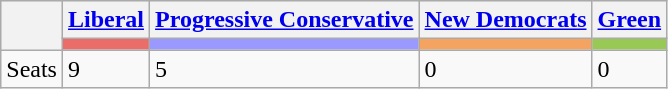<table class="wikitable">
<tr style="background-color:#E9E9E9" |>
<th rowspan="2"></th>
<th><a href='#'>Liberal</a></th>
<th><a href='#'>Progressive Conservative</a></th>
<th><a href='#'>New Democrats</a></th>
<th><a href='#'>Green</a></th>
</tr>
<tr>
<th style="background-color:#EA6D6A;"></th>
<th style="background-color:#9999FF;"></th>
<th style="background-color:#F4A460;"></th>
<th style="background-color:#99C955;"></th>
</tr>
<tr>
<td>Seats</td>
<td>9</td>
<td>5</td>
<td>0</td>
<td>0</td>
</tr>
</table>
